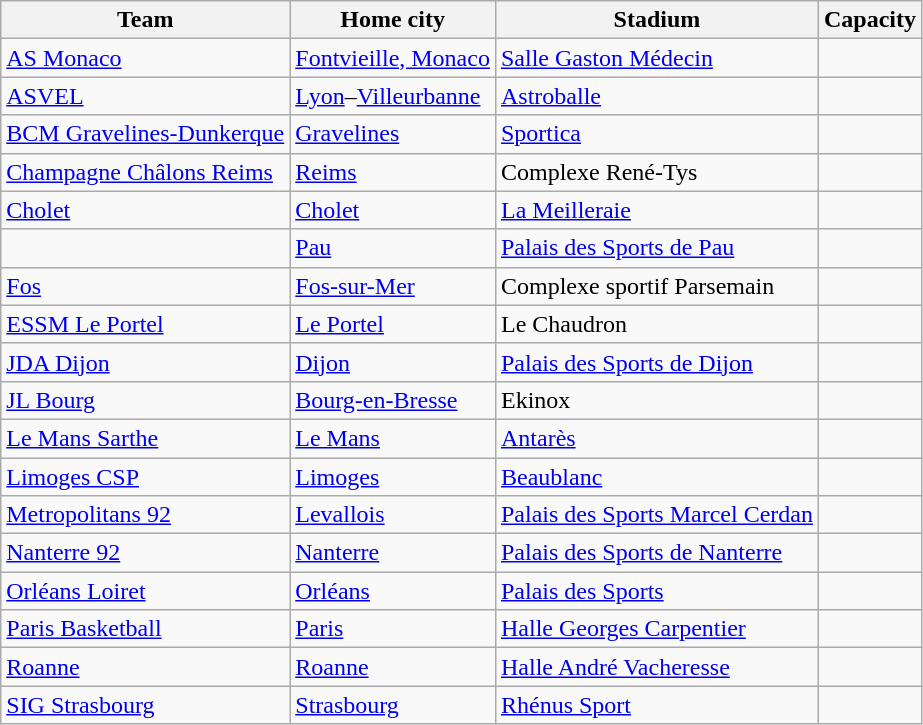<table class="wikitable sortable">
<tr>
<th>Team</th>
<th>Home city</th>
<th>Stadium</th>
<th>Capacity</th>
</tr>
<tr>
<td><a href='#'>AS Monaco</a></td>
<td><a href='#'>Fontvieille, Monaco</a></td>
<td><a href='#'>Salle Gaston Médecin</a></td>
<td></td>
</tr>
<tr>
<td><a href='#'>ASVEL</a></td>
<td><a href='#'>Lyon</a>–<a href='#'>Villeurbanne</a></td>
<td><a href='#'>Astroballe</a></td>
<td></td>
</tr>
<tr>
<td><a href='#'>BCM Gravelines-Dunkerque</a></td>
<td><a href='#'>Gravelines</a></td>
<td><a href='#'>Sportica</a></td>
<td></td>
</tr>
<tr>
<td><a href='#'>Champagne Châlons Reims</a></td>
<td><a href='#'>Reims</a></td>
<td>Complexe René-Tys</td>
<td></td>
</tr>
<tr>
<td><a href='#'>Cholet</a></td>
<td><a href='#'>Cholet</a></td>
<td><a href='#'>La Meilleraie</a></td>
<td></td>
</tr>
<tr>
<td></td>
<td><a href='#'>Pau</a></td>
<td><a href='#'>Palais des Sports de Pau</a></td>
<td></td>
</tr>
<tr>
<td><a href='#'>Fos</a></td>
<td><a href='#'>Fos-sur-Mer</a></td>
<td>Complexe sportif Parsemain</td>
<td></td>
</tr>
<tr>
<td><a href='#'>ESSM Le Portel</a></td>
<td><a href='#'>Le Portel</a></td>
<td>Le Chaudron</td>
<td></td>
</tr>
<tr>
<td><a href='#'>JDA Dijon</a></td>
<td><a href='#'>Dijon</a></td>
<td><a href='#'>Palais des Sports de Dijon</a></td>
<td></td>
</tr>
<tr>
<td><a href='#'>JL Bourg</a></td>
<td><a href='#'>Bourg-en-Bresse</a></td>
<td>Ekinox</td>
<td></td>
</tr>
<tr>
<td><a href='#'>Le Mans Sarthe</a></td>
<td><a href='#'>Le Mans</a></td>
<td><a href='#'>Antarès</a></td>
<td></td>
</tr>
<tr>
<td><a href='#'>Limoges CSP</a></td>
<td><a href='#'>Limoges</a></td>
<td><a href='#'>Beaublanc</a></td>
<td></td>
</tr>
<tr>
<td><a href='#'>Metropolitans 92</a></td>
<td><a href='#'>Levallois</a></td>
<td><a href='#'>Palais des Sports Marcel Cerdan</a></td>
<td></td>
</tr>
<tr>
<td><a href='#'>Nanterre 92</a></td>
<td><a href='#'>Nanterre</a></td>
<td><a href='#'>Palais des Sports de Nanterre</a></td>
<td></td>
</tr>
<tr>
<td><a href='#'>Orléans Loiret</a></td>
<td><a href='#'>Orléans</a></td>
<td><a href='#'>Palais des Sports</a></td>
<td></td>
</tr>
<tr>
<td><a href='#'>Paris Basketball</a></td>
<td><a href='#'>Paris</a></td>
<td><a href='#'>Halle Georges Carpentier</a></td>
<td></td>
</tr>
<tr>
<td><a href='#'>Roanne</a></td>
<td><a href='#'>Roanne</a></td>
<td><a href='#'>Halle André Vacheresse</a></td>
<td></td>
</tr>
<tr>
<td><a href='#'>SIG Strasbourg</a></td>
<td><a href='#'>Strasbourg</a></td>
<td><a href='#'>Rhénus Sport</a></td>
<td></td>
</tr>
</table>
